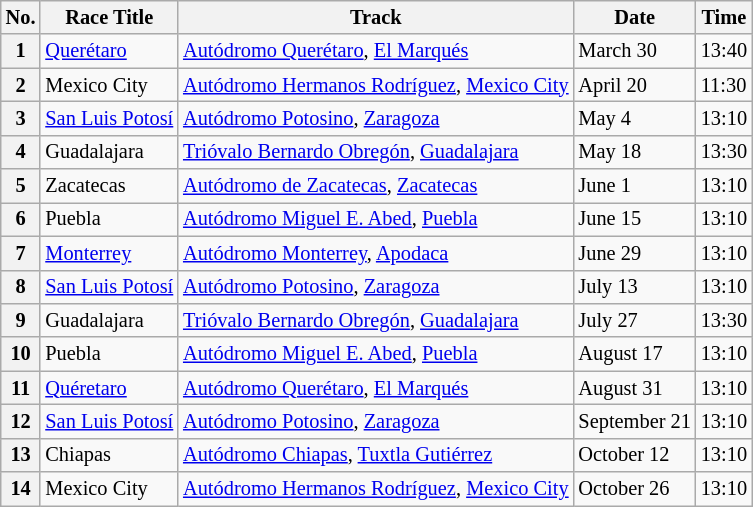<table class="wikitable" style="font-size:85%;">
<tr>
<th>No.</th>
<th>Race Title</th>
<th>Track</th>
<th>Date</th>
<th>Time</th>
</tr>
<tr>
<th>1</th>
<td><a href='#'>Querétaro</a></td>
<td> <a href='#'>Autódromo Querétaro</a>, <a href='#'>El Marqués</a></td>
<td>March 30</td>
<td>13:40</td>
</tr>
<tr>
<th>2</th>
<td>Mexico City</td>
<td> <a href='#'>Autódromo Hermanos Rodríguez</a>, <a href='#'>Mexico City</a></td>
<td>April 20</td>
<td>11:30</td>
</tr>
<tr>
<th>3</th>
<td><a href='#'>San Luis Potosí</a></td>
<td> <a href='#'>Autódromo Potosino</a>, <a href='#'>Zaragoza</a></td>
<td>May 4</td>
<td>13:10</td>
</tr>
<tr>
<th>4</th>
<td>Guadalajara</td>
<td> <a href='#'>Trióvalo Bernardo Obregón</a>, <a href='#'>Guadalajara</a></td>
<td>May 18</td>
<td>13:30</td>
</tr>
<tr>
<th>5</th>
<td>Zacatecas</td>
<td> <a href='#'>Autódromo de Zacatecas</a>, <a href='#'>Zacatecas</a></td>
<td>June 1</td>
<td>13:10</td>
</tr>
<tr>
<th>6</th>
<td>Puebla</td>
<td> <a href='#'>Autódromo Miguel E. Abed</a>, <a href='#'>Puebla</a></td>
<td>June 15</td>
<td>13:10</td>
</tr>
<tr>
<th>7</th>
<td><a href='#'>Monterrey</a></td>
<td> <a href='#'>Autódromo Monterrey</a>, <a href='#'>Apodaca</a></td>
<td>June 29</td>
<td>13:10</td>
</tr>
<tr>
<th>8</th>
<td><a href='#'>San Luis Potosí</a></td>
<td> <a href='#'>Autódromo Potosino</a>, <a href='#'>Zaragoza</a></td>
<td>July 13</td>
<td>13:10</td>
</tr>
<tr>
<th>9</th>
<td>Guadalajara</td>
<td> <a href='#'>Trióvalo Bernardo Obregón</a>, <a href='#'>Guadalajara</a></td>
<td>July 27</td>
<td>13:30</td>
</tr>
<tr>
<th>10</th>
<td>Puebla</td>
<td> <a href='#'>Autódromo Miguel E. Abed</a>, <a href='#'>Puebla</a></td>
<td>August 17</td>
<td>13:10</td>
</tr>
<tr>
<th>11</th>
<td><a href='#'>Quéretaro</a></td>
<td> <a href='#'>Autódromo Querétaro</a>, <a href='#'>El Marqués</a></td>
<td>August 31</td>
<td>13:10</td>
</tr>
<tr>
<th>12</th>
<td><a href='#'>San Luis Potosí</a></td>
<td> <a href='#'>Autódromo Potosino</a>, <a href='#'>Zaragoza</a></td>
<td>September 21</td>
<td>13:10</td>
</tr>
<tr>
<th>13</th>
<td>Chiapas</td>
<td> <a href='#'>Autódromo Chiapas</a>, <a href='#'>Tuxtla Gutiérrez</a></td>
<td>October 12</td>
<td>13:10</td>
</tr>
<tr>
<th>14</th>
<td>Mexico City</td>
<td> <a href='#'>Autódromo Hermanos Rodríguez</a>, <a href='#'>Mexico City</a></td>
<td>October 26</td>
<td>13:10</td>
</tr>
</table>
